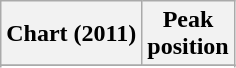<table class="wikitable sortable plainrowheaders">
<tr>
<th>Chart (2011)</th>
<th>Peak<br>position</th>
</tr>
<tr>
</tr>
<tr>
</tr>
<tr>
</tr>
</table>
